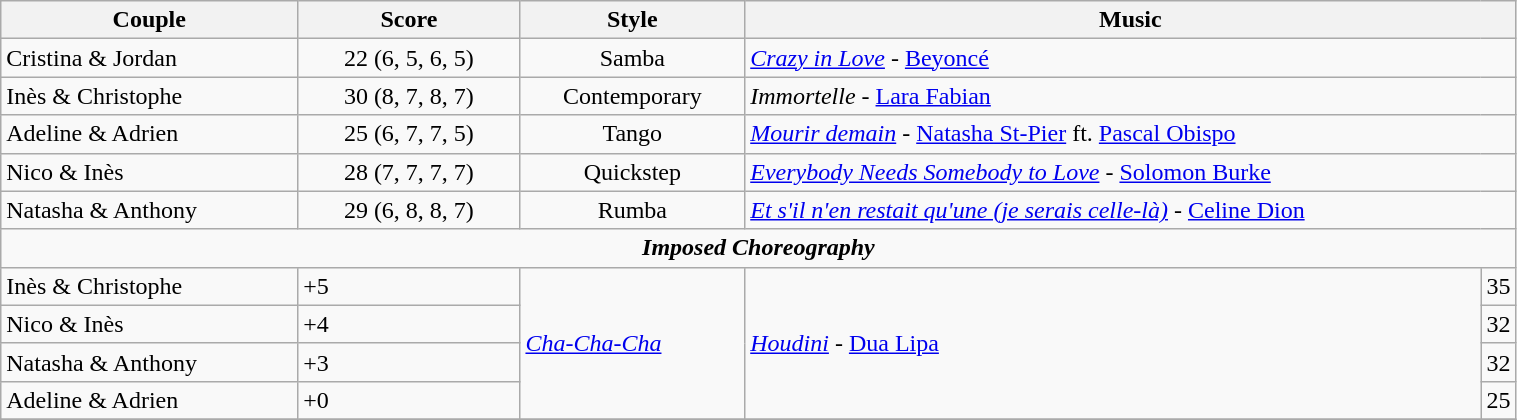<table class="wikitable" style="width:80%;">
<tr>
<th style="width:20%;">Couple</th>
<th style="width:15%;">Score</th>
<th style="width:15%;">Style</th>
<th Colspan="2" style="width:65%;">Music</th>
</tr>
<tr>
<td>Cristina & Jordan</td>
<td style="text-align:center;">22 (6, 5, 6, 5)</td>
<td style="text-align:center;">Samba</td>
<td colspan="2"><em><a href='#'>Crazy in Love</a></em> - <a href='#'>Beyoncé</a></td>
</tr>
<tr>
<td>Inès & Christophe</td>
<td style="text-align:center;">30 (8, 7, 8, 7)</td>
<td style="text-align:center;">Contemporary</td>
<td colspan="2"><em>Immortelle</em> - <a href='#'>Lara Fabian</a></td>
</tr>
<tr>
<td>Adeline & Adrien</td>
<td style="text-align:center;">25 (6, 7, 7, 5)</td>
<td style="text-align:center;">Tango</td>
<td colspan="2"><em><a href='#'>Mourir demain</a></em> - <a href='#'>Natasha St-Pier</a> ft. <a href='#'>Pascal Obispo</a></td>
</tr>
<tr>
<td>Nico & Inès</td>
<td style="text-align:center;">28 (7, 7, 7, 7)</td>
<td style="text-align:center;">Quickstep</td>
<td colspan="2"><em><a href='#'>Everybody Needs Somebody to Love</a></em> - <a href='#'>Solomon Burke</a></td>
</tr>
<tr>
<td>Natasha & Anthony</td>
<td style="text-align:center;">29 (6, 8, 8, 7)</td>
<td style="text-align:center;">Rumba</td>
<td colspan="2"><em><a href='#'>Et s'il n'en restait qu'une (je serais celle-là)</a></em> - <a href='#'>Celine Dion</a></td>
</tr>
<tr>
<td colspan=5 style="text-align:center;"><strong><em>Imposed Choreography</em></strong></td>
</tr>
<tr style="text-align:left;">
<td>Inès & Christophe</td>
<td>+5</td>
<td rowspan=4><em><a href='#'>Cha-Cha-Cha</a></em></td>
<td rowspan=4><em><a href='#'>Houdini</a></em> - <a href='#'>Dua Lipa</a></td>
<td>35</td>
</tr>
<tr style="text-align:left;">
<td>Nico & Inès</td>
<td>+4</td>
<td>32</td>
</tr>
<tr style="text-align:left;">
<td>Natasha & Anthony</td>
<td>+3</td>
<td>32</td>
</tr>
<tr style="text-align:left;">
<td>Adeline & Adrien</td>
<td>+0</td>
<td>25</td>
</tr>
<tr>
</tr>
</table>
